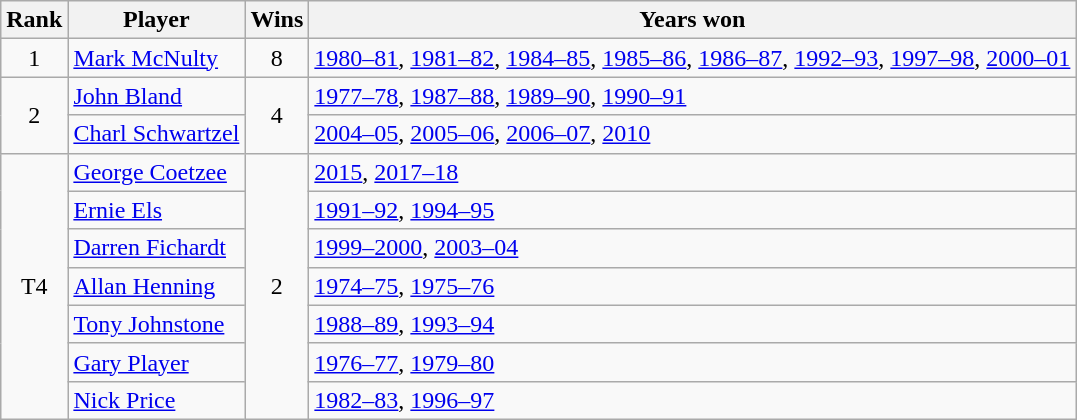<table class="wikitable">
<tr>
<th>Rank</th>
<th>Player</th>
<th>Wins</th>
<th>Years won</th>
</tr>
<tr>
<td align=center>1</td>
<td> <a href='#'>Mark McNulty</a></td>
<td align=center>8</td>
<td><a href='#'>1980–81</a>, <a href='#'>1981–82</a>, <a href='#'>1984–85</a>, <a href='#'>1985–86</a>, <a href='#'>1986–87</a>, <a href='#'>1992–93</a>, <a href='#'>1997–98</a>, <a href='#'>2000–01</a></td>
</tr>
<tr>
<td rowspan=2 align=center>2</td>
<td> <a href='#'>John Bland</a></td>
<td rowspan=2 align=center>4</td>
<td><a href='#'>1977–78</a>, <a href='#'>1987–88</a>, <a href='#'>1989–90</a>, <a href='#'>1990–91</a></td>
</tr>
<tr>
<td> <a href='#'>Charl Schwartzel</a></td>
<td><a href='#'>2004–05</a>, <a href='#'>2005–06</a>, <a href='#'>2006–07</a>, <a href='#'>2010</a></td>
</tr>
<tr>
<td rowspan=7 align=center>T4</td>
<td> <a href='#'>George Coetzee</a></td>
<td rowspan=7 align=center>2</td>
<td><a href='#'>2015</a>, <a href='#'>2017–18</a></td>
</tr>
<tr>
<td> <a href='#'>Ernie Els</a></td>
<td><a href='#'>1991–92</a>, <a href='#'>1994–95</a></td>
</tr>
<tr>
<td> <a href='#'>Darren Fichardt</a></td>
<td><a href='#'>1999–2000</a>, <a href='#'>2003–04</a></td>
</tr>
<tr>
<td> <a href='#'>Allan Henning</a></td>
<td><a href='#'>1974–75</a>, <a href='#'>1975–76</a></td>
</tr>
<tr>
<td> <a href='#'>Tony Johnstone</a></td>
<td><a href='#'>1988–89</a>, <a href='#'>1993–94</a></td>
</tr>
<tr>
<td> <a href='#'>Gary Player</a></td>
<td><a href='#'>1976–77</a>, <a href='#'>1979–80</a></td>
</tr>
<tr>
<td> <a href='#'>Nick Price</a></td>
<td><a href='#'>1982–83</a>, <a href='#'>1996–97</a></td>
</tr>
</table>
